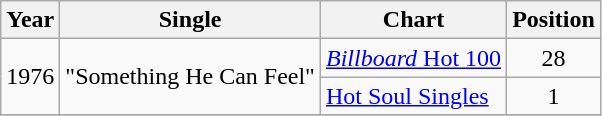<table class="wikitable">
<tr>
<th align="left">Year</th>
<th align="left">Single</th>
<th align="left">Chart</th>
<th align="left">Position</th>
</tr>
<tr>
<td rowspan="2">1976</td>
<td rowspan="2">"Something He Can Feel"</td>
<td align="left"><a href='#'><em>Billboard</em> Hot 100</a></td>
<td align="center">28</td>
</tr>
<tr>
<td align="left"><a href='#'>Hot Soul Singles</a></td>
<td align="center">1</td>
</tr>
<tr>
</tr>
</table>
